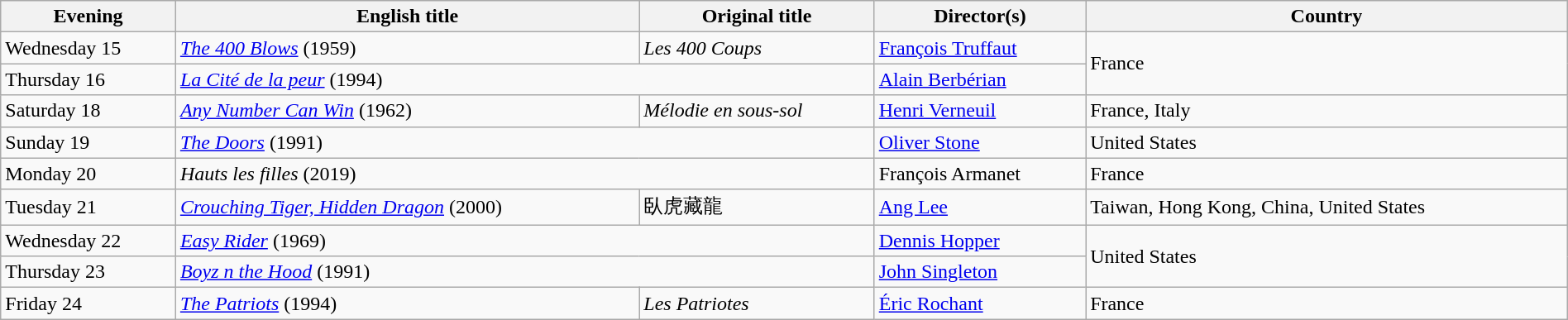<table class="wikitable" style="width:100%;" cellpadding="5">
<tr>
<th scope="col">Evening</th>
<th scope="col">English title</th>
<th scope="col">Original title</th>
<th scope="col">Director(s)</th>
<th scope="col">Country</th>
</tr>
<tr>
<td>Wednesday 15</td>
<td><em><a href='#'>The 400 Blows</a></em> (1959)</td>
<td><em>Les 400 Coups</em></td>
<td><a href='#'>François Truffaut</a></td>
<td rowspan="2">France</td>
</tr>
<tr>
<td>Thursday 16</td>
<td colspan=2><em><a href='#'>La Cité de la peur</a></em> (1994)</td>
<td><a href='#'>Alain Berbérian</a></td>
</tr>
<tr>
<td>Saturday 18</td>
<td><em><a href='#'>Any Number Can Win</a></em> (1962)</td>
<td><em>Mélodie en sous-sol</em></td>
<td><a href='#'>Henri Verneuil</a></td>
<td>France, Italy</td>
</tr>
<tr>
<td>Sunday 19</td>
<td colspan=2><em><a href='#'>The Doors</a></em> (1991)</td>
<td><a href='#'>Oliver Stone</a></td>
<td>United States</td>
</tr>
<tr>
<td>Monday 20</td>
<td colspan=2><em>Hauts les filles</em> (2019)</td>
<td>François Armanet</td>
<td>France</td>
</tr>
<tr>
<td>Tuesday 21</td>
<td><em><a href='#'>Crouching Tiger, Hidden Dragon</a></em> (2000)</td>
<td>臥虎藏龍</td>
<td><a href='#'>Ang Lee</a></td>
<td>Taiwan, Hong Kong, China, United States</td>
</tr>
<tr>
<td>Wednesday 22</td>
<td colspan=2><em><a href='#'>Easy Rider</a></em> (1969)</td>
<td><a href='#'>Dennis Hopper</a></td>
<td rowspan="2">United States</td>
</tr>
<tr>
<td>Thursday 23</td>
<td colspan=2><em><a href='#'>Boyz n the Hood</a></em> (1991)</td>
<td><a href='#'>John Singleton</a></td>
</tr>
<tr>
<td>Friday 24</td>
<td><em><a href='#'>The Patriots</a></em> (1994)</td>
<td><em>Les Patriotes</em></td>
<td><a href='#'>Éric Rochant</a></td>
<td>France</td>
</tr>
</table>
